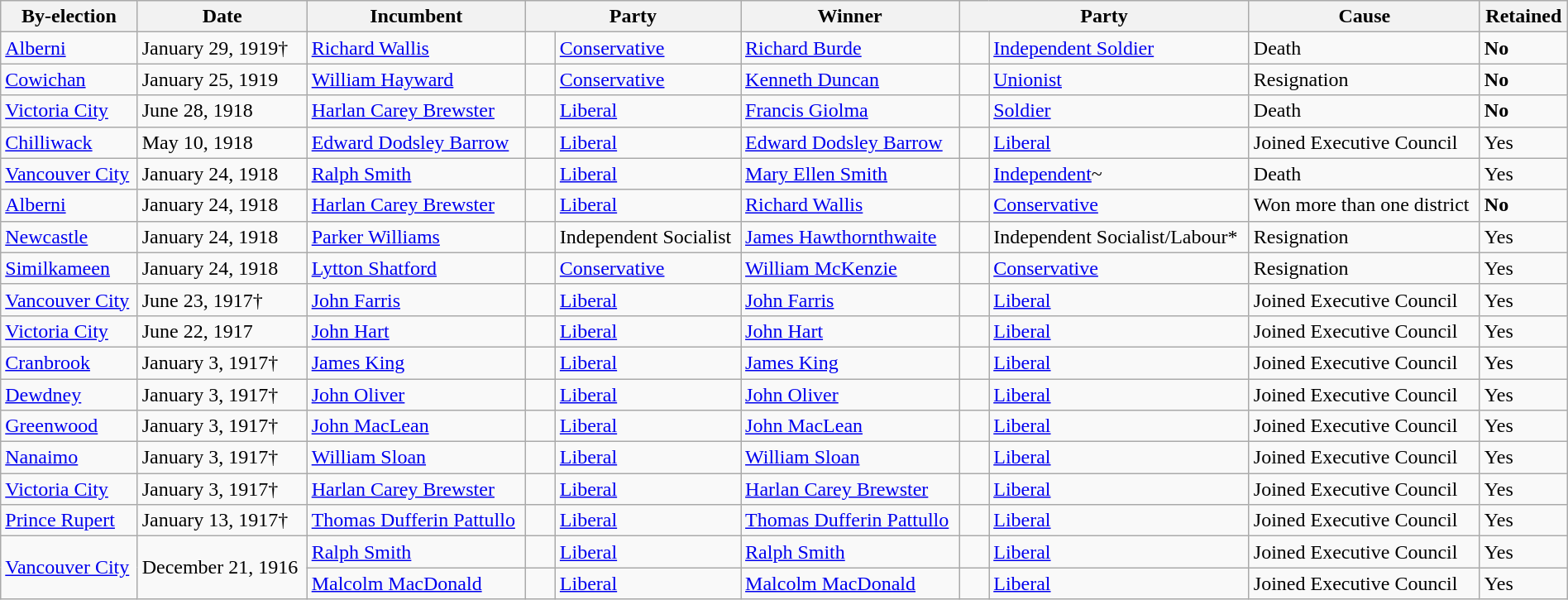<table class=wikitable style="width:100%">
<tr>
<th>By-election</th>
<th>Date</th>
<th>Incumbent</th>
<th colspan=2>Party</th>
<th>Winner</th>
<th colspan=2>Party</th>
<th>Cause</th>
<th>Retained</th>
</tr>
<tr>
<td><a href='#'>Alberni</a></td>
<td>January 29, 1919†</td>
<td><a href='#'>Richard Wallis</a></td>
<td>    </td>
<td><a href='#'>Conservative</a></td>
<td><a href='#'>Richard Burde</a></td>
<td>    </td>
<td><a href='#'>Independent Soldier</a></td>
<td>Death</td>
<td><strong>No</strong></td>
</tr>
<tr>
<td><a href='#'>Cowichan</a></td>
<td>January 25, 1919</td>
<td><a href='#'>William Hayward</a></td>
<td>    </td>
<td><a href='#'>Conservative</a></td>
<td><a href='#'>Kenneth Duncan</a></td>
<td>    </td>
<td><a href='#'>Unionist</a></td>
<td>Resignation</td>
<td><strong>No</strong></td>
</tr>
<tr>
<td><a href='#'>Victoria City</a></td>
<td>June 28, 1918</td>
<td><a href='#'>Harlan Carey Brewster</a></td>
<td>    </td>
<td><a href='#'>Liberal</a></td>
<td><a href='#'>Francis Giolma</a></td>
<td>    </td>
<td><a href='#'>Soldier</a></td>
<td>Death</td>
<td><strong>No</strong></td>
</tr>
<tr>
<td><a href='#'>Chilliwack</a></td>
<td>May 10, 1918</td>
<td><a href='#'>Edward Dodsley Barrow</a></td>
<td>    </td>
<td><a href='#'>Liberal</a></td>
<td><a href='#'>Edward Dodsley Barrow</a></td>
<td>    </td>
<td><a href='#'>Liberal</a></td>
<td>Joined Executive Council</td>
<td>Yes</td>
</tr>
<tr>
<td><a href='#'>Vancouver City</a></td>
<td>January 24, 1918</td>
<td><a href='#'>Ralph Smith</a></td>
<td>    </td>
<td><a href='#'>Liberal</a></td>
<td><a href='#'>Mary Ellen Smith</a></td>
<td>    </td>
<td><a href='#'>Independent</a>~</td>
<td>Death</td>
<td>Yes</td>
</tr>
<tr>
<td><a href='#'>Alberni</a></td>
<td>January 24, 1918</td>
<td><a href='#'>Harlan Carey Brewster</a></td>
<td>    </td>
<td><a href='#'>Liberal</a></td>
<td><a href='#'>Richard Wallis</a></td>
<td>    </td>
<td><a href='#'>Conservative</a></td>
<td>Won more than one district</td>
<td><strong>No</strong></td>
</tr>
<tr>
<td><a href='#'>Newcastle</a></td>
<td>January 24, 1918</td>
<td><a href='#'>Parker Williams</a></td>
<td>    </td>
<td>Independent Socialist</td>
<td><a href='#'>James Hawthornthwaite</a></td>
<td>    </td>
<td>Independent Socialist/Labour*</td>
<td>Resignation</td>
<td>Yes</td>
</tr>
<tr>
<td><a href='#'>Similkameen</a></td>
<td>January 24, 1918</td>
<td><a href='#'>Lytton Shatford</a></td>
<td>    </td>
<td><a href='#'>Conservative</a></td>
<td><a href='#'>William McKenzie</a></td>
<td>    </td>
<td><a href='#'>Conservative</a></td>
<td>Resignation</td>
<td>Yes</td>
</tr>
<tr>
<td><a href='#'>Vancouver City</a></td>
<td>June 23, 1917†</td>
<td><a href='#'>John Farris</a></td>
<td>    </td>
<td><a href='#'>Liberal</a></td>
<td><a href='#'>John Farris</a></td>
<td>    </td>
<td><a href='#'>Liberal</a></td>
<td>Joined Executive Council</td>
<td>Yes</td>
</tr>
<tr>
<td><a href='#'>Victoria City</a></td>
<td>June 22, 1917</td>
<td><a href='#'>John Hart</a></td>
<td>    </td>
<td><a href='#'>Liberal</a></td>
<td><a href='#'>John Hart</a></td>
<td>    </td>
<td><a href='#'>Liberal</a></td>
<td>Joined Executive Council</td>
<td>Yes</td>
</tr>
<tr>
<td><a href='#'>Cranbrook</a></td>
<td>January 3, 1917†</td>
<td><a href='#'>James King</a></td>
<td>    </td>
<td><a href='#'>Liberal</a></td>
<td><a href='#'>James King</a></td>
<td>    </td>
<td><a href='#'>Liberal</a></td>
<td>Joined Executive Council</td>
<td>Yes</td>
</tr>
<tr>
<td><a href='#'>Dewdney</a></td>
<td>January 3, 1917†</td>
<td><a href='#'>John Oliver</a></td>
<td>    </td>
<td><a href='#'>Liberal</a></td>
<td><a href='#'>John Oliver</a></td>
<td>    </td>
<td><a href='#'>Liberal</a></td>
<td>Joined Executive Council</td>
<td>Yes</td>
</tr>
<tr>
<td><a href='#'>Greenwood</a></td>
<td>January 3, 1917†</td>
<td><a href='#'>John MacLean</a></td>
<td>    </td>
<td><a href='#'>Liberal</a></td>
<td><a href='#'>John MacLean</a></td>
<td>    </td>
<td><a href='#'>Liberal</a></td>
<td>Joined Executive Council</td>
<td>Yes</td>
</tr>
<tr>
<td><a href='#'>Nanaimo</a></td>
<td>January 3, 1917†</td>
<td><a href='#'>William Sloan</a></td>
<td>    </td>
<td><a href='#'>Liberal</a></td>
<td><a href='#'>William Sloan</a></td>
<td>    </td>
<td><a href='#'>Liberal</a></td>
<td>Joined Executive Council</td>
<td>Yes</td>
</tr>
<tr>
<td><a href='#'>Victoria City</a></td>
<td>January 3, 1917†</td>
<td><a href='#'>Harlan Carey Brewster</a></td>
<td>    </td>
<td><a href='#'>Liberal</a></td>
<td><a href='#'>Harlan Carey Brewster</a></td>
<td>    </td>
<td><a href='#'>Liberal</a></td>
<td>Joined Executive Council</td>
<td>Yes</td>
</tr>
<tr>
<td><a href='#'>Prince Rupert</a></td>
<td>January 13, 1917†</td>
<td><a href='#'>Thomas Dufferin Pattullo</a></td>
<td>    </td>
<td><a href='#'>Liberal</a></td>
<td><a href='#'>Thomas Dufferin Pattullo</a></td>
<td>    </td>
<td><a href='#'>Liberal</a></td>
<td>Joined Executive Council</td>
<td>Yes</td>
</tr>
<tr>
<td rowspan=2><a href='#'>Vancouver City</a></td>
<td rowspan=2>December 21, 1916</td>
<td><a href='#'>Ralph Smith</a></td>
<td>    </td>
<td><a href='#'>Liberal</a></td>
<td><a href='#'>Ralph Smith</a></td>
<td>    </td>
<td><a href='#'>Liberal</a></td>
<td>Joined Executive Council</td>
<td>Yes</td>
</tr>
<tr>
<td><a href='#'>Malcolm MacDonald</a></td>
<td>    </td>
<td><a href='#'>Liberal</a></td>
<td><a href='#'>Malcolm MacDonald</a></td>
<td>    </td>
<td><a href='#'>Liberal</a></td>
<td>Joined Executive Council</td>
<td>Yes</td>
</tr>
</table>
